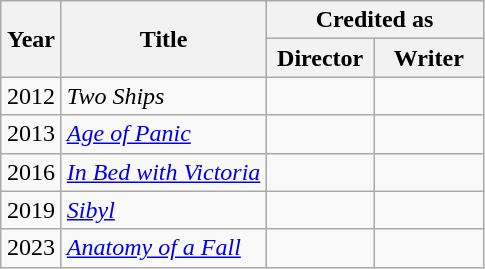<table class="wikitable sortable">
<tr>
<th rowspan=2 width="33">Year</th>
<th rowspan=2>Title</th>
<th colspan=2>Credited as</th>
</tr>
<tr>
<th width=65>Director</th>
<th width=65>Writer</th>
</tr>
<tr>
<td align="center">2012</td>
<td align="left"><em>Two Ships</em> </td>
<td></td>
<td></td>
</tr>
<tr>
<td align="center">2013</td>
<td align="left"><em><a href='#'>Age of Panic</a></em></td>
<td></td>
<td></td>
</tr>
<tr>
<td align="center">2016</td>
<td align="left"><em><a href='#'>In Bed with Victoria</a></em></td>
<td></td>
<td></td>
</tr>
<tr>
<td align="center">2019</td>
<td><em><a href='#'>Sibyl</a></em></td>
<td></td>
<td></td>
</tr>
<tr>
<td align="center">2023</td>
<td><em><a href='#'>Anatomy of a Fall</a></em></td>
<td></td>
<td></td>
</tr>
</table>
